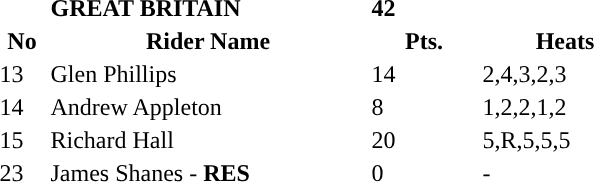<table class="toccolours">
<tr>
<td></td>
<td><strong>GREAT BRITAIN</strong></td>
<td><strong>42</strong></td>
</tr>
<tr style="background-color:">
<th width=30px>No</th>
<th width=210px>Rider Name</th>
<th width=70px>Pts.</th>
<th width=110px>Heats</th>
</tr>
<tr style="background-color:">
<td>13</td>
<td>Glen Phillips</td>
<td>14</td>
<td>2,4,3,2,3</td>
</tr>
<tr style="background-color:">
<td>14</td>
<td>Andrew Appleton</td>
<td>8</td>
<td>1,2,2,1,2</td>
</tr>
<tr style="background-color:">
<td>15</td>
<td>Richard Hall</td>
<td>20</td>
<td>5,R,5,5,5</td>
</tr>
<tr style="background-color:">
<td>23</td>
<td>James Shanes - <strong>RES</strong></td>
<td>0</td>
<td>-</td>
</tr>
</table>
